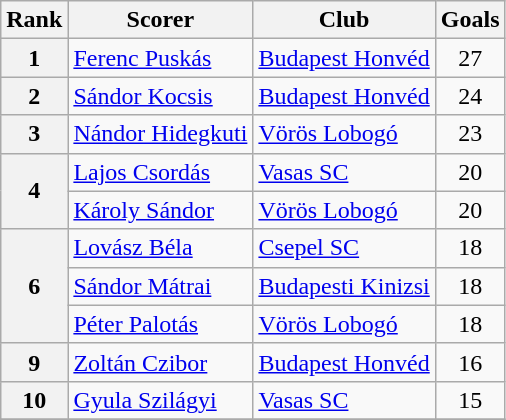<table class="wikitable" style="text-align:center">
<tr>
<th>Rank</th>
<th>Scorer</th>
<th>Club</th>
<th>Goals</th>
</tr>
<tr>
<th rowspan="1">1</th>
<td align=left> <a href='#'>Ferenc Puskás</a></td>
<td align=left><a href='#'>Budapest Honvéd</a></td>
<td>27</td>
</tr>
<tr>
<th rowspan="1">2</th>
<td align=left> <a href='#'>Sándor Kocsis</a></td>
<td align=left><a href='#'>Budapest Honvéd</a></td>
<td>24</td>
</tr>
<tr>
<th rowspan="1">3</th>
<td align=left> <a href='#'>Nándor Hidegkuti</a></td>
<td align=left><a href='#'>Vörös Lobogó</a></td>
<td>23</td>
</tr>
<tr>
<th rowspan="2">4</th>
<td align=left> <a href='#'>Lajos Csordás</a></td>
<td align=left><a href='#'>Vasas SC</a></td>
<td>20</td>
</tr>
<tr>
<td align=left> <a href='#'>Károly Sándor</a></td>
<td align=left><a href='#'>Vörös Lobogó</a></td>
<td>20</td>
</tr>
<tr>
<th rowspan="3">6</th>
<td align=left> <a href='#'>Lovász Béla</a></td>
<td align=left><a href='#'>Csepel SC</a></td>
<td>18</td>
</tr>
<tr>
<td align=left> <a href='#'>Sándor Mátrai</a></td>
<td align=left><a href='#'>Budapesti Kinizsi</a></td>
<td>18</td>
</tr>
<tr>
<td align=left> <a href='#'>Péter Palotás</a></td>
<td align=left><a href='#'>Vörös Lobogó</a></td>
<td>18</td>
</tr>
<tr>
<th rowspan="1">9</th>
<td align=left> <a href='#'>Zoltán Czibor</a></td>
<td align=left><a href='#'>Budapest Honvéd</a></td>
<td>16</td>
</tr>
<tr>
<th rowspan="1">10</th>
<td align=left> <a href='#'>Gyula Szilágyi</a></td>
<td align=left><a href='#'>Vasas SC</a></td>
<td>15</td>
</tr>
<tr>
</tr>
</table>
